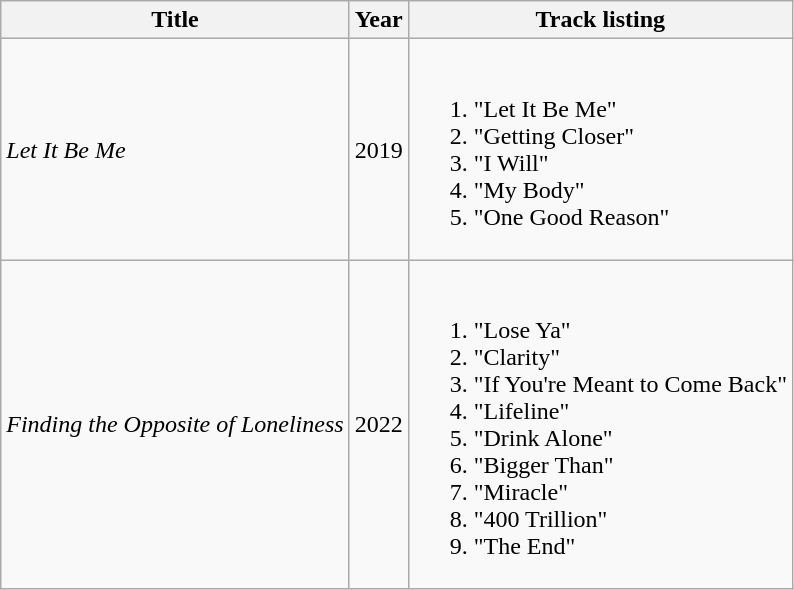<table class="wikitable">
<tr>
<th>Title</th>
<th>Year</th>
<th>Track listing</th>
</tr>
<tr>
<td><em>Let It Be Me</em></td>
<td>2019</td>
<td><br><ol><li>"Let It Be Me"</li><li>"Getting Closer"</li><li>"I Will"</li><li>"My Body"</li><li>"One Good Reason"</li></ol></td>
</tr>
<tr>
<td><em>Finding the Opposite of Loneliness</em></td>
<td>2022</td>
<td><br><ol><li>"Lose Ya"</li><li>"Clarity"</li><li>"If You're Meant to Come Back"</li><li>"Lifeline"</li><li>"Drink Alone"</li><li>"Bigger Than"</li><li>"Miracle"</li><li>"400 Trillion"</li><li>"The End"</li></ol></td>
</tr>
</table>
